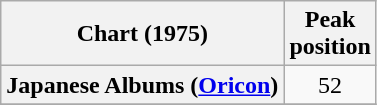<table class="wikitable sortable plainrowheaders" style="text-align:center">
<tr>
<th scope="col">Chart (1975)</th>
<th scope="col">Peak<br>position</th>
</tr>
<tr>
<th scope="row">Japanese Albums (<a href='#'>Oricon</a>)</th>
<td align="center">52</td>
</tr>
<tr>
</tr>
</table>
